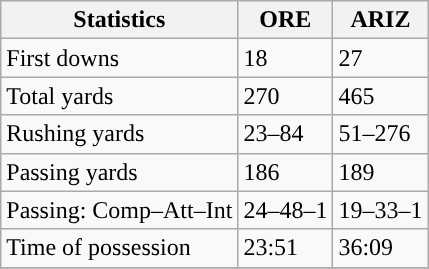<table class="wikitable" style="float: left;">
<tr>
<th>Statistics</th>
<th>ORE</th>
<th>ARIZ</th>
</tr>
<tr>
<td>First downs</td>
<td>18</td>
<td>27</td>
</tr>
<tr>
<td>Total yards</td>
<td>270</td>
<td>465</td>
</tr>
<tr>
<td>Rushing yards</td>
<td>23–84</td>
<td>51–276</td>
</tr>
<tr>
<td>Passing yards</td>
<td>186</td>
<td>189</td>
</tr>
<tr>
<td>Passing: Comp–Att–Int</td>
<td>24–48–1</td>
<td>19–33–1</td>
</tr>
<tr>
<td>Time of possession</td>
<td>23:51</td>
<td>36:09</td>
</tr>
<tr>
</tr>
</table>
